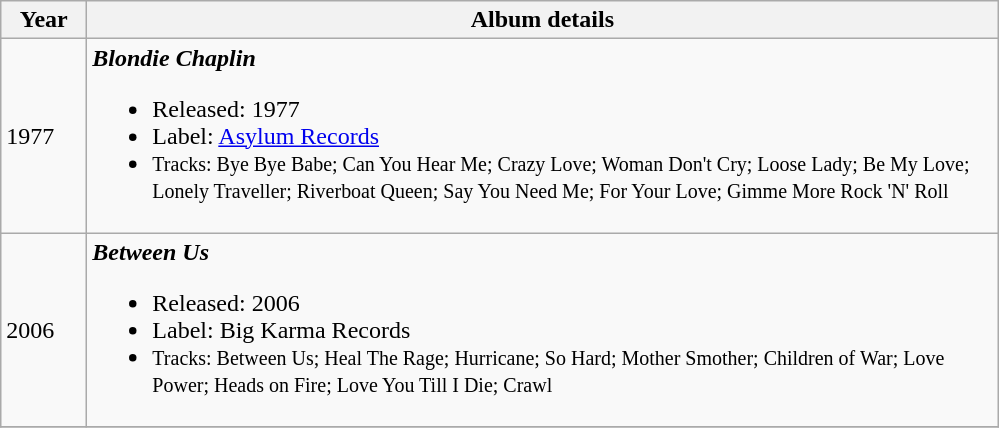<table class="wikitable">
<tr>
<th rowspan="1" width="50">Year</th>
<th rowspan="1" width="600">Album details</th>
</tr>
<tr>
<td>1977</td>
<td align="left"><strong><em>Blondie Chaplin</em></strong><br><ul><li>Released: 1977</li><li>Label: <a href='#'>Asylum Records</a></li><li><small>Tracks: Bye Bye Babe; Can You Hear Me; Crazy Love; Woman Don't Cry; Loose Lady; Be My Love; Lonely Traveller; Riverboat Queen; Say You Need Me; For Your Love; Gimme More Rock 'N' Roll</small></li></ul></td>
</tr>
<tr>
<td>2006</td>
<td align="left"><strong><em>Between Us</em></strong><br><ul><li>Released: 2006</li><li>Label: Big Karma Records</li><li><small>Tracks: Between Us; Heal The Rage; Hurricane; So Hard; Mother Smother; Children of War; Love Power; Heads on Fire; Love You Till I Die; Crawl</small></li></ul></td>
</tr>
<tr>
</tr>
</table>
